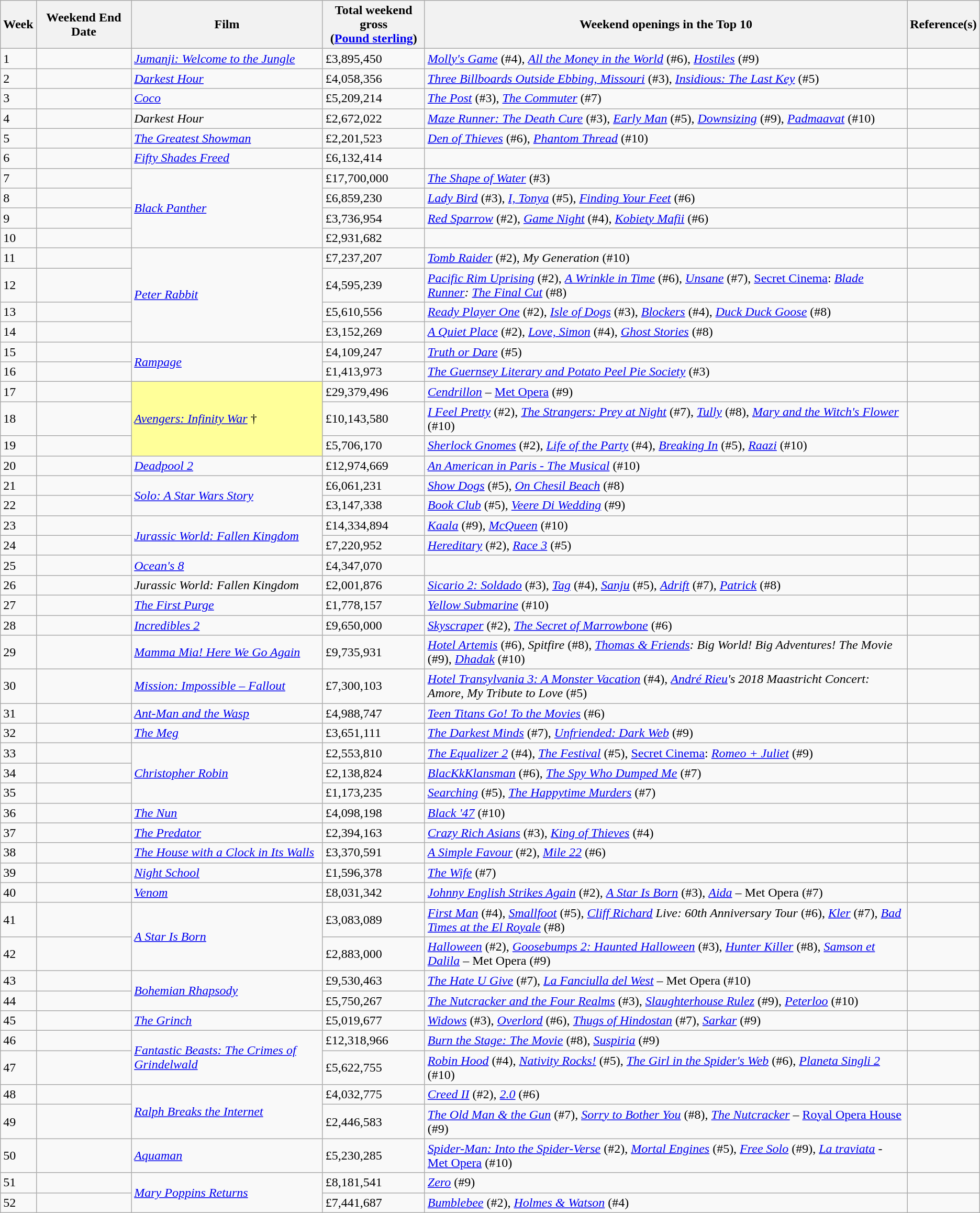<table class="wikitable sortable">
<tr>
<th>Week</th>
<th>Weekend End Date</th>
<th>Film</th>
<th>Total weekend gross<br>(<a href='#'>Pound sterling</a>)</th>
<th>Weekend openings in the Top 10</th>
<th>Reference(s)</th>
</tr>
<tr>
<td>1</td>
<td></td>
<td><em><a href='#'>Jumanji: Welcome to the Jungle</a></em></td>
<td>£3,895,450</td>
<td><em><a href='#'>Molly's Game</a></em> (#4), <em><a href='#'>All the Money in the World</a></em> (#6), <em><a href='#'>Hostiles</a></em> (#9)</td>
<td align="center"></td>
</tr>
<tr>
<td>2</td>
<td></td>
<td><em><a href='#'>Darkest Hour</a></em></td>
<td>£4,058,356</td>
<td><em><a href='#'>Three Billboards Outside Ebbing, Missouri</a></em> (#3), <em><a href='#'>Insidious: The Last Key</a></em> (#5)</td>
<td align="center"></td>
</tr>
<tr>
<td>3</td>
<td></td>
<td><em><a href='#'>Coco</a></em></td>
<td>£5,209,214</td>
<td><em><a href='#'>The Post</a></em> (#3), <em><a href='#'>The Commuter</a></em> (#7)</td>
<td align="center"></td>
</tr>
<tr>
<td>4</td>
<td></td>
<td><em>Darkest Hour</em></td>
<td>£2,672,022</td>
<td><em><a href='#'>Maze Runner: The Death Cure</a></em> (#3), <em><a href='#'>Early Man</a></em> (#5), <em><a href='#'>Downsizing</a></em> (#9), <em><a href='#'>Padmaavat</a></em> (#10)</td>
<td align="center"></td>
</tr>
<tr>
<td>5</td>
<td></td>
<td><em><a href='#'>The Greatest Showman</a></em></td>
<td>£2,201,523</td>
<td><em><a href='#'>Den of Thieves</a></em> (#6), <em><a href='#'>Phantom Thread</a></em> (#10)</td>
<td align="center"></td>
</tr>
<tr>
<td>6</td>
<td></td>
<td><em><a href='#'>Fifty Shades Freed</a></em></td>
<td>£6,132,414</td>
<td></td>
<td align="center"></td>
</tr>
<tr>
<td>7</td>
<td></td>
<td rowspan="4"><em><a href='#'>Black Panther</a></em></td>
<td>£17,700,000</td>
<td><em><a href='#'>The Shape of Water</a></em> (#3)</td>
<td align="center"></td>
</tr>
<tr>
<td>8</td>
<td></td>
<td>£6,859,230</td>
<td><em><a href='#'>Lady Bird</a></em> (#3), <em><a href='#'>I, Tonya</a></em> (#5), <em><a href='#'>Finding Your Feet</a></em> (#6)</td>
<td align="center"></td>
</tr>
<tr>
<td>9</td>
<td></td>
<td>£3,736,954</td>
<td><em><a href='#'>Red Sparrow</a></em> (#2), <em><a href='#'>Game Night</a></em> (#4), <em><a href='#'>Kobiety Mafii</a></em> (#6)</td>
<td align="center"></td>
</tr>
<tr>
<td>10</td>
<td></td>
<td>£2,931,682</td>
<td></td>
<td align="center"></td>
</tr>
<tr>
<td>11</td>
<td></td>
<td rowspan="4"><em><a href='#'>Peter Rabbit</a></em></td>
<td>£7,237,207</td>
<td><em><a href='#'>Tomb Raider</a></em> (#2), <em>My Generation</em> (#10)</td>
<td align="center"></td>
</tr>
<tr>
<td>12</td>
<td></td>
<td>£4,595,239</td>
<td><em><a href='#'>Pacific Rim Uprising</a></em> (#2), <em><a href='#'>A Wrinkle in Time</a></em> (#6), <em><a href='#'>Unsane</a></em> (#7), <a href='#'>Secret Cinema</a>: <em><a href='#'>Blade Runner</a>: <a href='#'>The Final Cut</a></em> (#8)</td>
<td align="center"></td>
</tr>
<tr>
<td>13</td>
<td></td>
<td>£5,610,556</td>
<td><em><a href='#'>Ready Player One</a></em> (#2), <em><a href='#'>Isle of Dogs</a></em> (#3), <em><a href='#'>Blockers</a></em> (#4), <em><a href='#'>Duck Duck Goose</a></em> (#8)</td>
<td align="center"></td>
</tr>
<tr>
<td>14</td>
<td></td>
<td>£3,152,269</td>
<td><em><a href='#'>A Quiet Place</a></em> (#2), <em><a href='#'>Love, Simon</a></em> (#4), <em><a href='#'>Ghost Stories</a></em> (#8)</td>
<td align="center"></td>
</tr>
<tr>
<td>15</td>
<td></td>
<td rowspan="2"><em><a href='#'>Rampage</a></em></td>
<td>£4,109,247</td>
<td><em><a href='#'>Truth or Dare</a></em> (#5)</td>
<td align="center"></td>
</tr>
<tr>
<td>16</td>
<td></td>
<td>£1,413,973</td>
<td><em><a href='#'>The Guernsey Literary and Potato Peel Pie Society</a></em> (#3)</td>
<td align="center"></td>
</tr>
<tr>
<td>17</td>
<td></td>
<td rowspan="3" style="background-color:#FFFF99"><em><a href='#'>Avengers: Infinity War</a></em> †</td>
<td>£29,379,496</td>
<td><em><a href='#'>Cendrillon</a></em> – <a href='#'>Met Opera</a> (#9)</td>
<td align="center"></td>
</tr>
<tr>
<td>18</td>
<td></td>
<td>£10,143,580</td>
<td><em><a href='#'>I Feel Pretty</a></em> (#2), <em><a href='#'>The Strangers: Prey at Night</a></em> (#7), <em><a href='#'>Tully</a></em> (#8), <em><a href='#'>Mary and the Witch's Flower</a></em> (#10)</td>
<td align="center"></td>
</tr>
<tr>
<td>19</td>
<td></td>
<td>£5,706,170</td>
<td><em><a href='#'>Sherlock Gnomes</a></em> (#2), <em><a href='#'>Life of the Party</a></em> (#4), <em><a href='#'>Breaking In</a></em> (#5), <em><a href='#'>Raazi</a></em> (#10)</td>
<td align="center"></td>
</tr>
<tr>
<td>20</td>
<td></td>
<td><em><a href='#'>Deadpool 2</a></em></td>
<td>£12,974,669</td>
<td><em><a href='#'>An American in Paris - The Musical</a></em> (#10)</td>
<td align="center"></td>
</tr>
<tr>
<td>21</td>
<td></td>
<td rowspan="2"><em><a href='#'>Solo: A Star Wars Story</a></em></td>
<td>£6,061,231</td>
<td><em><a href='#'>Show Dogs</a></em> (#5), <em><a href='#'>On Chesil Beach</a></em> (#8)</td>
<td align="center"></td>
</tr>
<tr>
<td>22</td>
<td></td>
<td>£3,147,338</td>
<td><em><a href='#'>Book Club</a></em> (#5), <em><a href='#'>Veere Di Wedding</a></em> (#9)</td>
<td align="center"></td>
</tr>
<tr>
<td>23</td>
<td></td>
<td rowspan="2"><em><a href='#'>Jurassic World: Fallen Kingdom</a></em></td>
<td>£14,334,894</td>
<td><em><a href='#'>Kaala</a></em> (#9), <em><a href='#'>McQueen</a></em> (#10)</td>
<td align="center"></td>
</tr>
<tr>
<td>24</td>
<td></td>
<td>£7,220,952</td>
<td><em><a href='#'>Hereditary</a></em> (#2), <em><a href='#'>Race 3</a></em> (#5)</td>
<td align="center"></td>
</tr>
<tr>
<td>25</td>
<td></td>
<td><em><a href='#'>Ocean's 8</a></em></td>
<td>£4,347,070</td>
<td></td>
<td align="center"></td>
</tr>
<tr>
<td>26</td>
<td></td>
<td><em>Jurassic World: Fallen Kingdom</em></td>
<td>£2,001,876</td>
<td><em><a href='#'>Sicario 2: Soldado</a></em> (#3), <em><a href='#'>Tag</a></em> (#4), <em><a href='#'>Sanju</a></em> (#5), <em><a href='#'>Adrift</a></em> (#7), <em><a href='#'>Patrick</a></em> (#8)</td>
<td align="center"></td>
</tr>
<tr>
<td>27</td>
<td></td>
<td><em><a href='#'>The First Purge</a></em></td>
<td>£1,778,157</td>
<td><em><a href='#'>Yellow Submarine</a></em> (#10)</td>
<td align="center"></td>
</tr>
<tr>
<td>28</td>
<td></td>
<td><em><a href='#'>Incredibles 2</a></em></td>
<td>£9,650,000</td>
<td><em><a href='#'>Skyscraper</a></em> (#2), <em><a href='#'>The Secret of Marrowbone</a></em> (#6)</td>
<td align="center"></td>
</tr>
<tr>
<td>29</td>
<td></td>
<td><em><a href='#'>Mamma Mia! Here We Go Again</a></em></td>
<td>£9,735,931</td>
<td><em><a href='#'>Hotel Artemis</a></em> (#6), <em>Spitfire</em> (#8), <em><a href='#'>Thomas & Friends</a>: Big World! Big Adventures! The Movie</em> (#9), <em><a href='#'>Dhadak</a></em> (#10)</td>
<td align="center"></td>
</tr>
<tr>
<td>30</td>
<td></td>
<td><em><a href='#'>Mission: Impossible – Fallout</a></em></td>
<td>£7,300,103</td>
<td><em><a href='#'>Hotel Transylvania 3: A Monster Vacation</a></em> (#4), <em><a href='#'>André Rieu</a>'s 2018 Maastricht Concert: Amore, My Tribute to Love</em> (#5)</td>
<td align="center"></td>
</tr>
<tr>
<td>31</td>
<td></td>
<td><em><a href='#'>Ant-Man and the Wasp</a></em></td>
<td>£4,988,747</td>
<td><em><a href='#'>Teen Titans Go! To the Movies</a></em> (#6)</td>
<td align="center"></td>
</tr>
<tr>
<td>32</td>
<td></td>
<td><em><a href='#'>The Meg</a></em></td>
<td>£3,651,111</td>
<td><em><a href='#'>The Darkest Minds</a></em> (#7), <em><a href='#'>Unfriended: Dark Web</a></em> (#9)</td>
<td align="center"></td>
</tr>
<tr>
<td>33</td>
<td></td>
<td rowspan="3"><em><a href='#'>Christopher Robin</a></em></td>
<td>£2,553,810</td>
<td><em><a href='#'>The Equalizer 2</a></em> (#4), <em><a href='#'>The Festival</a></em> (#5),  <a href='#'>Secret Cinema</a>: <em><a href='#'>Romeo + Juliet</a></em> (#9)</td>
<td align="center"></td>
</tr>
<tr>
<td>34</td>
<td></td>
<td>£2,138,824</td>
<td><em><a href='#'>BlacKkKlansman</a></em> (#6), <em><a href='#'>The Spy Who Dumped Me</a></em> (#7)</td>
<td align="center"></td>
</tr>
<tr>
<td>35</td>
<td></td>
<td>£1,173,235</td>
<td><em><a href='#'>Searching</a></em> (#5), <em><a href='#'>The Happytime Murders</a></em> (#7)</td>
<td align="center"></td>
</tr>
<tr>
<td>36</td>
<td></td>
<td><em><a href='#'>The Nun</a></em></td>
<td>£4,098,198</td>
<td><em><a href='#'>Black '47</a></em> (#10)</td>
<td align="center"></td>
</tr>
<tr>
<td>37</td>
<td></td>
<td><em><a href='#'>The Predator</a></em></td>
<td>£2,394,163</td>
<td><em><a href='#'>Crazy Rich Asians</a></em> (#3), <em><a href='#'>King of Thieves</a></em> (#4)</td>
<td align="center"></td>
</tr>
<tr>
<td>38</td>
<td></td>
<td><em><a href='#'>The House with a Clock in Its Walls</a></em></td>
<td>£3,370,591</td>
<td><em><a href='#'>A Simple Favour</a></em> (#2), <em><a href='#'>Mile 22</a></em> (#6)</td>
<td align="center"></td>
</tr>
<tr>
<td>39</td>
<td></td>
<td><em><a href='#'>Night School</a></em></td>
<td>£1,596,378</td>
<td><em><a href='#'>The Wife</a></em> (#7)</td>
<td align="center"></td>
</tr>
<tr>
<td>40</td>
<td></td>
<td><em><a href='#'>Venom</a></em></td>
<td>£8,031,342</td>
<td><em><a href='#'>Johnny English Strikes Again</a></em> (#2), <em><a href='#'>A Star Is Born</a></em> (#3), <em><a href='#'>Aida</a></em> – Met Opera (#7)</td>
<td align="center"></td>
</tr>
<tr>
<td>41</td>
<td></td>
<td rowspan="2"><em><a href='#'>A Star Is Born</a></em></td>
<td>£3,083,089</td>
<td><em><a href='#'>First Man</a></em> (#4), <em><a href='#'>Smallfoot</a></em> (#5), <em><a href='#'>Cliff Richard</a> Live: 60th Anniversary Tour</em> (#6), <em><a href='#'>Kler</a></em> (#7), <em><a href='#'>Bad Times at the El Royale</a></em> (#8)</td>
<td align="center"></td>
</tr>
<tr>
<td>42</td>
<td></td>
<td>£2,883,000</td>
<td><em><a href='#'>Halloween</a></em> (#2), <em><a href='#'>Goosebumps 2: Haunted Halloween</a></em> (#3), <em><a href='#'>Hunter Killer</a></em> (#8), <em><a href='#'>Samson et Dalila</a></em> – Met Opera (#9)</td>
<td align="center"></td>
</tr>
<tr>
<td>43</td>
<td></td>
<td rowspan="2"><em><a href='#'>Bohemian Rhapsody</a></em></td>
<td>£9,530,463</td>
<td><em><a href='#'>The Hate U Give</a></em> (#7),  <em><a href='#'>La Fanciulla del West</a></em> – Met Opera (#10)</td>
<td align="center"></td>
</tr>
<tr>
<td>44</td>
<td></td>
<td>£5,750,267</td>
<td><em><a href='#'>The Nutcracker and the Four Realms</a></em> (#3),  <em><a href='#'>Slaughterhouse Rulez</a></em> (#9), <em><a href='#'>Peterloo</a></em> (#10)</td>
<td align="center"></td>
</tr>
<tr>
<td>45</td>
<td></td>
<td rowspan="1"><em><a href='#'>The Grinch</a></em></td>
<td>£5,019,677</td>
<td><em><a href='#'>Widows</a></em> (#3),  <em><a href='#'>Overlord</a></em> (#6), <em><a href='#'>Thugs of Hindostan</a></em> (#7), <em><a href='#'>Sarkar</a></em> (#9)</td>
<td align="center"></td>
</tr>
<tr>
<td>46</td>
<td></td>
<td rowspan="2"><em><a href='#'>Fantastic Beasts: The Crimes of Grindelwald</a></em></td>
<td>£12,318,966</td>
<td><em><a href='#'>Burn the Stage: The Movie</a></em> (#8),  <em><a href='#'>Suspiria</a></em> (#9)</td>
<td align="center"></td>
</tr>
<tr>
<td>47</td>
<td></td>
<td>£5,622,755</td>
<td><em><a href='#'>Robin Hood</a></em> (#4),  <em><a href='#'>Nativity Rocks!</a></em> (#5), <em><a href='#'>The Girl in the Spider's Web</a></em> (#6), <em><a href='#'>Planeta Singli 2</a></em> (#10)</td>
<td align="center"></td>
</tr>
<tr>
<td>48</td>
<td></td>
<td rowspan="2"><em><a href='#'>Ralph Breaks the Internet</a></em></td>
<td>£4,032,775</td>
<td><em><a href='#'>Creed II</a></em> (#2),  <em><a href='#'>2.0</a></em> (#6)</td>
<td align="center"></td>
</tr>
<tr>
<td>49</td>
<td></td>
<td>£2,446,583</td>
<td><em><a href='#'>The Old Man & the Gun</a></em> (#7),  <em><a href='#'>Sorry to Bother You</a></em> (#8), <em><a href='#'>The Nutcracker</a></em> – <a href='#'>Royal Opera House</a> (#9)</td>
<td align="center"></td>
</tr>
<tr>
<td>50</td>
<td></td>
<td><em><a href='#'>Aquaman</a></em></td>
<td>£5,230,285</td>
<td><em><a href='#'>Spider-Man: Into the Spider-Verse</a></em> (#2),  <em><a href='#'>Mortal Engines</a></em> (#5), <em><a href='#'>Free Solo</a></em> (#9), <em><a href='#'>La traviata</a></em> - <a href='#'>Met Opera</a> (#10)</td>
<td align="center"></td>
</tr>
<tr>
<td>51</td>
<td></td>
<td rowspan="2"><em><a href='#'>Mary Poppins Returns</a></em></td>
<td>£8,181,541</td>
<td><em><a href='#'>Zero</a></em> (#9)</td>
<td align="center"></td>
</tr>
<tr>
<td>52</td>
<td></td>
<td>£7,441,687</td>
<td><em><a href='#'>Bumblebee</a></em> (#2), <em><a href='#'>Holmes & Watson</a></em>  (#4)</td>
<td align="center"></td>
</tr>
</table>
